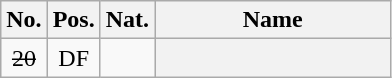<table class="wikitable sortable plainrowheaders" style="text-align:center">
<tr>
<th scope="col">No.</th>
<th scope="col">Pos.</th>
<th scope="col">Nat.</th>
<th width="150" scope="col">Name</th>
</tr>
<tr>
<td><s>20</s> </td>
<td>DF</td>
<td></td>
<th scope="row"></th>
</tr>
</table>
